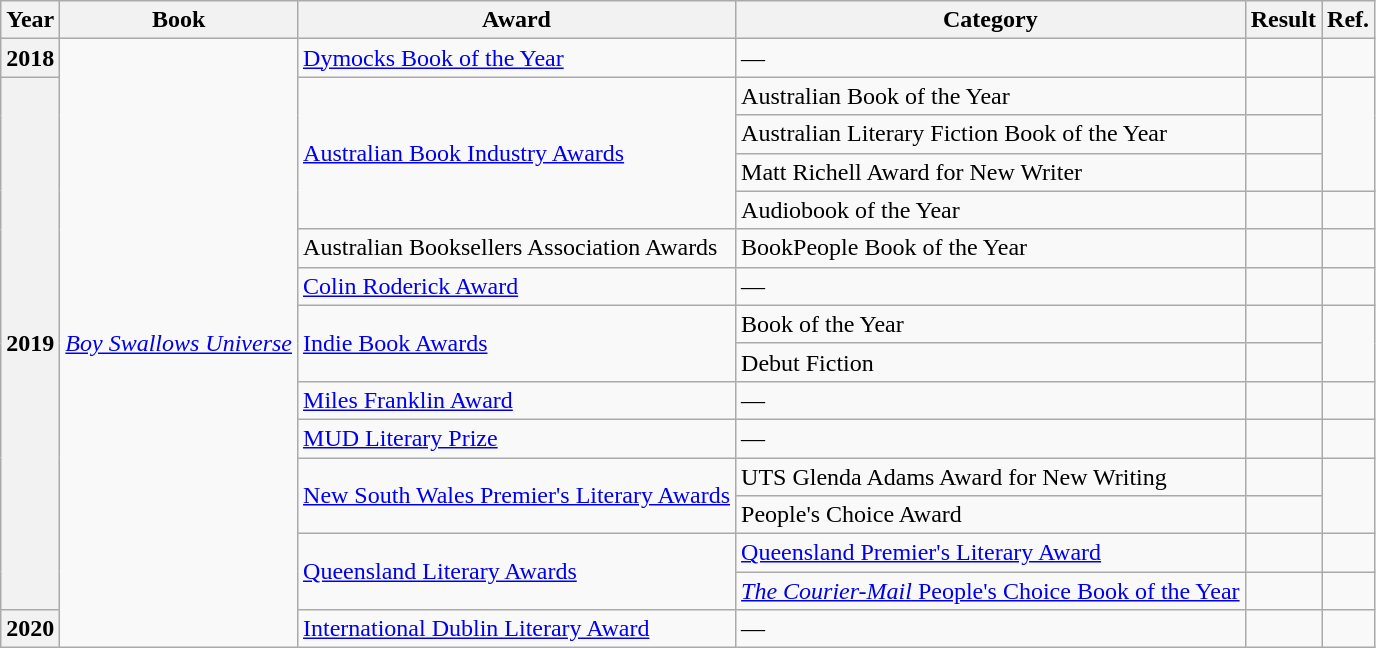<table class="wikitable sortable">
<tr>
<th>Year</th>
<th>Book</th>
<th>Award</th>
<th>Category</th>
<th>Result</th>
<th>Ref.</th>
</tr>
<tr>
<th>2018</th>
<td rowspan="16"><em><a href='#'>Boy Swallows Universe</a></em></td>
<td><a href='#'>Dymocks Book of the Year</a></td>
<td>—</td>
<td></td>
<td></td>
</tr>
<tr>
<th rowspan="14">2019</th>
<td rowspan="4"><a href='#'>Australian Book Industry Awards</a></td>
<td>Australian Book of the Year</td>
<td></td>
<td rowspan="3"></td>
</tr>
<tr>
<td>Australian Literary Fiction Book of the Year</td>
<td></td>
</tr>
<tr>
<td>Matt Richell Award for New Writer</td>
<td></td>
</tr>
<tr>
<td>Audiobook of the Year</td>
<td></td>
<td></td>
</tr>
<tr>
<td>Australian Booksellers Association Awards</td>
<td>BookPeople Book of the Year</td>
<td></td>
<td></td>
</tr>
<tr>
<td><a href='#'>Colin Roderick Award</a></td>
<td>—</td>
<td></td>
<td></td>
</tr>
<tr>
<td rowspan="2"><a href='#'>Indie Book Awards</a></td>
<td>Book of the Year</td>
<td></td>
<td rowspan="2"></td>
</tr>
<tr>
<td>Debut Fiction</td>
<td></td>
</tr>
<tr>
<td><a href='#'>Miles Franklin Award</a></td>
<td>—</td>
<td></td>
<td></td>
</tr>
<tr>
<td><a href='#'>MUD Literary Prize</a></td>
<td>—</td>
<td></td>
<td></td>
</tr>
<tr>
<td rowspan="2"><a href='#'>New South Wales Premier's Literary Awards</a></td>
<td>UTS Glenda Adams Award for New Writing</td>
<td></td>
<td rowspan="2"></td>
</tr>
<tr>
<td>People's Choice Award</td>
<td></td>
</tr>
<tr>
<td rowspan="2"><a href='#'>Queensland Literary Awards</a></td>
<td><a href='#'>Queensland Premier's Literary Award</a></td>
<td></td>
<td></td>
</tr>
<tr>
<td><a href='#'><em>The Courier-Mail</em> People's Choice Book of the Year</a></td>
<td></td>
<td></td>
</tr>
<tr>
<th>2020</th>
<td><a href='#'>International Dublin Literary Award</a></td>
<td>—</td>
<td></td>
<td></td>
</tr>
</table>
